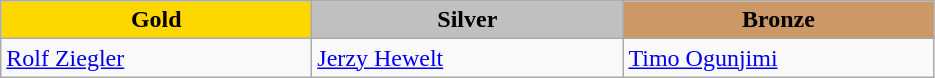<table class="wikitable" style="text-align:left">
<tr align="center">
<td width=200 bgcolor=gold><strong>Gold</strong></td>
<td width=200 bgcolor=silver><strong>Silver</strong></td>
<td width=200 bgcolor=CC9966><strong>Bronze</strong></td>
</tr>
<tr>
<td><a href='#'>Rolf Ziegler</a><br><em></em></td>
<td><a href='#'>Jerzy Hewelt</a><br><em></em></td>
<td><a href='#'>Timo Ogunjimi</a><br><em></em></td>
</tr>
</table>
